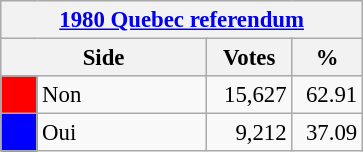<table class="wikitable" style="font-size: 95%; clear:both">
<tr style="background-color:#E9E9E9">
<th colspan=4><a href='#'>1980 Quebec referendum</a></th>
</tr>
<tr style="background-color:#E9E9E9">
<th colspan=2 style="width: 130px">Side</th>
<th style="width: 50px">Votes</th>
<th style="width: 40px">%</th>
</tr>
<tr>
<td bgcolor="red"></td>
<td>Non</td>
<td align="right">15,627</td>
<td align="right">62.91</td>
</tr>
<tr>
<td bgcolor="blue"></td>
<td>Oui</td>
<td align="right">9,212</td>
<td align="right">37.09</td>
</tr>
</table>
